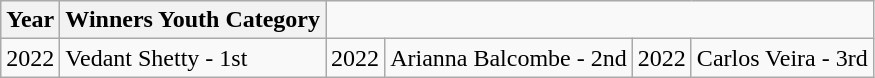<table class="wikitable">
<tr>
<th>Year</th>
<th>Winners Youth Category</th>
</tr>
<tr>
<td>2022</td>
<td>Vedant Shetty - 1st</td>
<td>2022</td>
<td>Arianna Balcombe - 2nd</td>
<td>2022</td>
<td>Carlos Veira - 3rd</td>
</tr>
</table>
